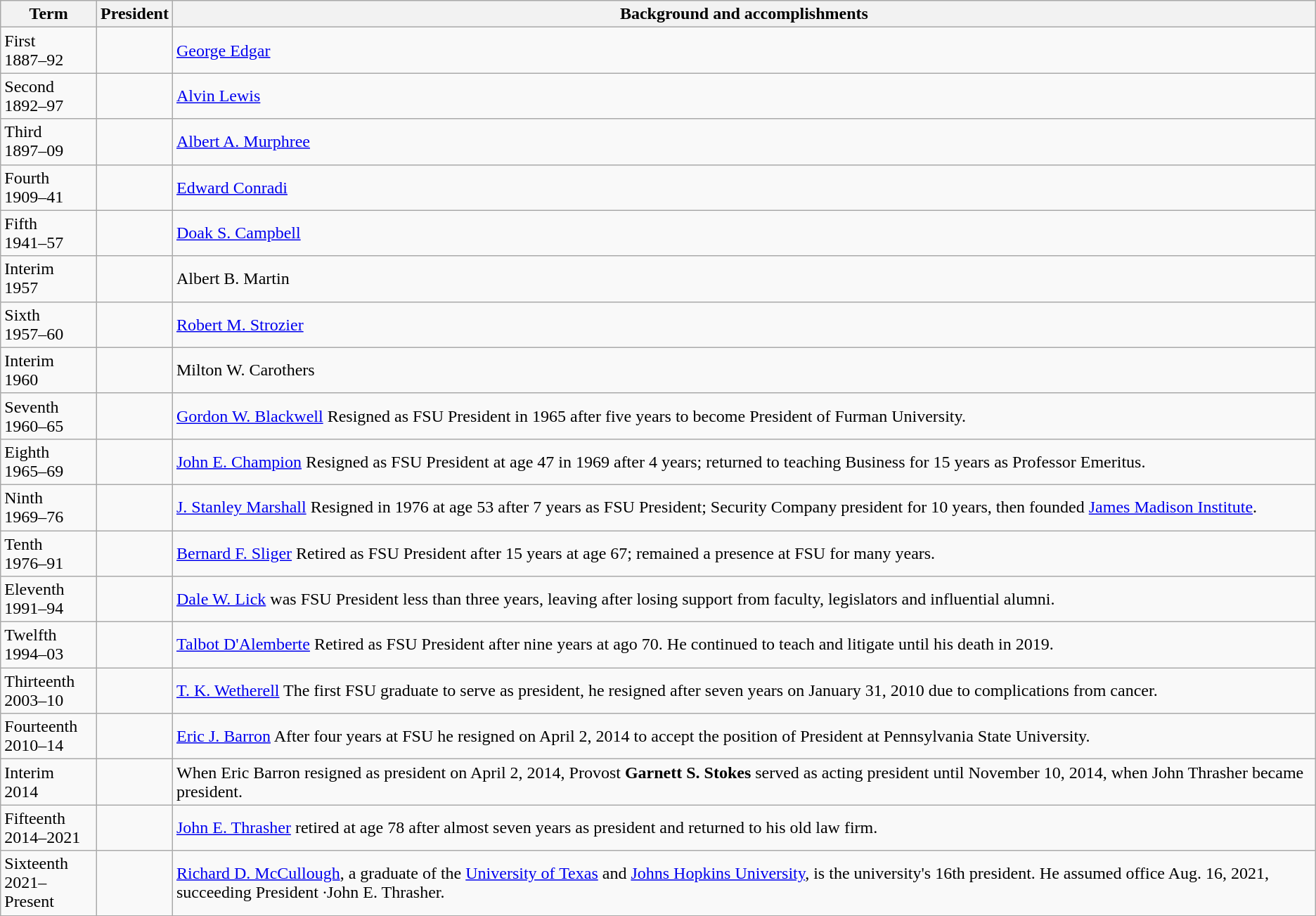<table class="wikitable">
<tr>
<th>Term</th>
<th>President</th>
<th>Background and accomplishments</th>
</tr>
<tr>
<td>First<br>1887–92</td>
<td></td>
<td><a href='#'>George Edgar</a></td>
</tr>
<tr>
<td>Second<br>1892–97</td>
<td></td>
<td><a href='#'>Alvin Lewis</a></td>
</tr>
<tr>
<td>Third<br>1897–09</td>
<td></td>
<td><a href='#'>Albert A. Murphree</a></td>
</tr>
<tr>
<td>Fourth<br>1909–41</td>
<td></td>
<td><a href='#'>Edward Conradi</a></td>
</tr>
<tr>
<td>Fifth<br>1941–57</td>
<td></td>
<td><a href='#'>Doak S. Campbell</a></td>
</tr>
<tr>
<td>Interim<br>1957</td>
<td></td>
<td>Albert B. Martin</td>
</tr>
<tr>
<td>Sixth<br>1957–60</td>
<td></td>
<td><a href='#'>Robert M. Strozier</a></td>
</tr>
<tr>
<td>Interim<br>1960</td>
<td></td>
<td>Milton W. Carothers</td>
</tr>
<tr>
<td>Seventh<br>1960–65</td>
<td></td>
<td><a href='#'>Gordon W. Blackwell</a> Resigned as FSU President in 1965 after five years to become President of Furman University.</td>
</tr>
<tr>
<td>Eighth<br>1965–69</td>
<td></td>
<td><a href='#'>John E. Champion</a> Resigned as FSU President at age 47 in 1969 after 4 years; returned to teaching Business for 15 years as Professor Emeritus.</td>
</tr>
<tr>
<td>Ninth<br>1969–76</td>
<td></td>
<td><a href='#'>J. Stanley Marshall</a> Resigned in 1976 at age 53 after 7 years as FSU President; Security Company president for 10 years, then founded <a href='#'>James Madison Institute</a>.</td>
</tr>
<tr>
<td>Tenth<br>1976–91</td>
<td></td>
<td><a href='#'>Bernard F. Sliger</a> Retired as FSU President after 15 years at age 67; remained a presence at FSU for many years.</td>
</tr>
<tr>
<td>Eleventh<br>1991–94</td>
<td></td>
<td><a href='#'>Dale W. Lick</a> was FSU President less than three years, leaving after losing support from faculty, legislators and influential alumni.</td>
</tr>
<tr>
<td>Twelfth<br>1994–03</td>
<td></td>
<td><a href='#'>Talbot D'Alemberte</a> Retired as FSU President after nine years at ago 70. He continued to teach and litigate until his death in 2019.</td>
</tr>
<tr>
<td>Thirteenth<br>2003–10</td>
<td></td>
<td><a href='#'>T. K. Wetherell</a> The first FSU graduate to serve as president, he resigned after seven years on January 31, 2010 due to complications from cancer.</td>
</tr>
<tr>
<td>Fourteenth<br>2010–14</td>
<td></td>
<td><a href='#'>Eric J. Barron</a> After four years at FSU he resigned on April 2, 2014 to accept the position of President at Pennsylvania State University.</td>
</tr>
<tr>
<td>Interim<br>2014</td>
<td></td>
<td>When Eric Barron resigned as president on April 2, 2014, Provost <strong>Garnett S. Stokes</strong> served as acting president until November 10, 2014, when John Thrasher became president.</td>
</tr>
<tr>
<td>Fifteenth<br>2014–2021</td>
<td></td>
<td><a href='#'>John E. Thrasher</a> retired at age 78 after almost seven years as president and returned to his old law firm.</td>
</tr>
<tr>
<td>Sixteenth<br>2021–Present</td>
<td></td>
<td><a href='#'>Richard D. McCullough</a>, a graduate of the <a href='#'>University of Texas</a> and <a href='#'>Johns Hopkins University</a>, is the university's 16th president. He assumed office Aug. 16, 2021, succeeding President ·John E. Thrasher.</td>
</tr>
</table>
